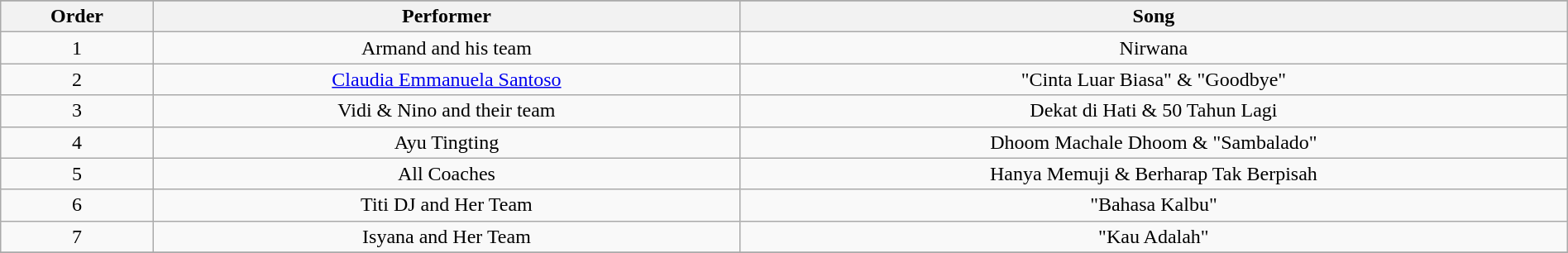<table class="wikitable" style="text-align:center; width:100%;">
<tr>
</tr>
<tr>
<th>Order</th>
<th>Performer</th>
<th>Song</th>
</tr>
<tr>
<td>1</td>
<td>Armand and his team <br></td>
<td>Nirwana</td>
</tr>
<tr>
<td>2</td>
<td><a href='#'>Claudia Emmanuela Santoso</a></td>
<td>"Cinta Luar Biasa" & "Goodbye"</td>
</tr>
<tr>
<td>3</td>
<td>Vidi & Nino and their team <br></td>
<td>Dekat di Hati & 50 Tahun Lagi</td>
</tr>
<tr>
<td>4</td>
<td>Ayu Tingting</td>
<td>Dhoom Machale Dhoom & "Sambalado"</td>
</tr>
<tr>
<td>5</td>
<td>All Coaches</td>
<td>Hanya Memuji & Berharap Tak Berpisah</td>
</tr>
<tr>
<td>6</td>
<td>Titi DJ and Her Team <br></td>
<td>"Bahasa Kalbu"</td>
</tr>
<tr>
<td>7</td>
<td>Isyana and Her Team <br></td>
<td>"Kau Adalah"</td>
</tr>
<tr>
</tr>
</table>
